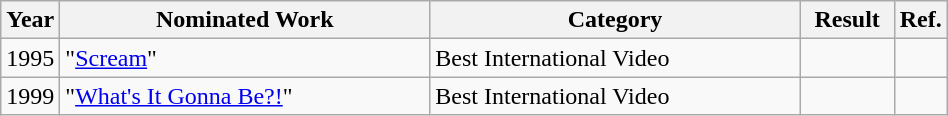<table class="wikitable" width="50%">
<tr>
<th width="5%">Year</th>
<th width="40%">Nominated Work</th>
<th width="40%">Category</th>
<th width="10%">Result</th>
<th width="5%">Ref.</th>
</tr>
<tr>
<td>1995</td>
<td>"<a href='#'>Scream</a>"</td>
<td>Best International Video</td>
<td></td>
<td></td>
</tr>
<tr>
<td>1999</td>
<td>"<a href='#'>What's It Gonna Be?!</a>"</td>
<td>Best International Video</td>
<td></td>
<td></td>
</tr>
</table>
